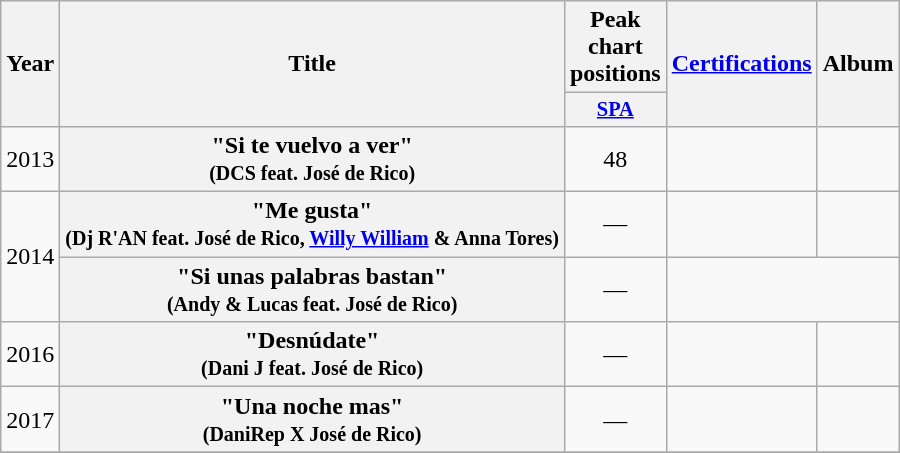<table class="wikitable plainrowheaders" style="text-align:center;">
<tr>
<th scope="col" rowspan="2">Year</th>
<th scope="col" rowspan="2">Title</th>
<th scope="col" colspan="1">Peak chart positions</th>
<th scope="col" rowspan="2"><a href='#'>Certifications</a></th>
<th scope="col" rowspan="2">Album</th>
</tr>
<tr>
<th scope="col" style="width:3em;font-size:85%;"><a href='#'>SPA</a><br></th>
</tr>
<tr>
<td>2013</td>
<th scope="row">"Si te vuelvo a ver" <br><small>(DCS feat. José de Rico)</small></th>
<td>48</td>
<td></td>
<td></td>
</tr>
<tr>
<td rowspan=2>2014</td>
<th scope="row">"Me gusta" <br><small>(Dj R'AN feat. José de Rico, <a href='#'>Willy William</a> & Anna Tores)</small></th>
<td>—</td>
<td></td>
<td></td>
</tr>
<tr>
<th scope="row">"Si unas palabras bastan" <br><small>(Andy & Lucas feat. José de Rico)</small></th>
<td>—</td>
</tr>
<tr>
<td>2016</td>
<th scope="row">"Desnúdate" <br><small>(Dani J feat. José de Rico)</small></th>
<td>—</td>
<td></td>
<td></td>
</tr>
<tr>
<td>2017</td>
<th scope="row">"Una noche mas" <br><small>(DaniRep X José de Rico)</small></th>
<td>—</td>
<td></td>
<td></td>
</tr>
<tr>
</tr>
</table>
